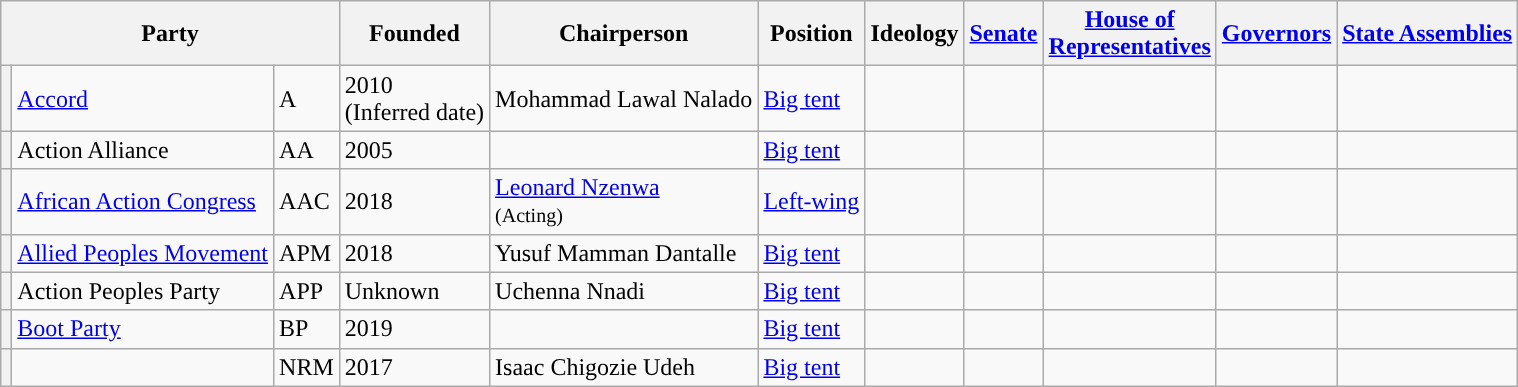<table class="wikitable">
<tr>
<th colspan="3" scope="col" class="unsortable" style="width:20px; text-align:center;">Party</th>
<th>Founded</th>
<th>Chairperson</th>
<th>Position</th>
<th>Ideology</th>
<th><a href='#'>Senate</a></th>
<th><a href='#'>House of<br>Representatives</a></th>
<th><a href='#'>Governors</a></th>
<th><a href='#'>State Assemblies</a></th>
</tr>
<tr>
<th style="background-color: "></th>
<td><a href='#'>Accord</a></td>
<td>A</td>
<td>2010<br>(Inferred 
date)</td>
<td>Mohammad Lawal Nalado</td>
<td><a href='#'>Big tent</a></td>
<td></td>
<td></td>
<td></td>
<td></td>
<td></td>
</tr>
<tr>
<th style="background-color: "></th>
<td>Action Alliance</td>
<td>AA</td>
<td>2005</td>
<td></td>
<td><a href='#'>Big tent</a></td>
<td></td>
<td></td>
<td></td>
<td></td>
<td></td>
</tr>
<tr>
<th style="background-color: "></th>
<td><a href='#'>African Action Congress</a></td>
<td>AAC</td>
<td>2018</td>
<td><a href='#'>Leonard Nzenwa</a><br><small>(Acting)</small></td>
<td><a href='#'>Left-wing</a></td>
<td></td>
<td></td>
<td></td>
<td></td>
<td></td>
</tr>
<tr>
<th style="background-color: "></th>
<td><a href='#'>Allied Peoples Movement</a></td>
<td>APM</td>
<td>2018</td>
<td>Yusuf Mamman Dantalle</td>
<td><a href='#'>Big tent</a></td>
<td></td>
<td></td>
<td></td>
<td></td>
<td></td>
</tr>
<tr>
<th style="background-color: "></th>
<td>Action Peoples Party</td>
<td>APP</td>
<td>Unknown</td>
<td>Uchenna Nnadi</td>
<td><a href='#'>Big tent</a></td>
<td></td>
<td></td>
<td></td>
<td></td>
<td></td>
</tr>
<tr>
<th style="background-color: "></th>
<td><a href='#'>Boot Party</a></td>
<td>BP</td>
<td>2019</td>
<td></td>
<td><a href='#'>Big tent</a></td>
<td></td>
<td></td>
<td></td>
<td></td>
<td></td>
</tr>
<tr>
<th style="background-color: "></th>
<td></td>
<td>NRM</td>
<td>2017</td>
<td>Isaac Chigozie Udeh</td>
<td><a href='#'>Big tent</a></td>
<td></td>
<td></td>
<td></td>
<td></td>
<td></td>
</tr>
</table>
